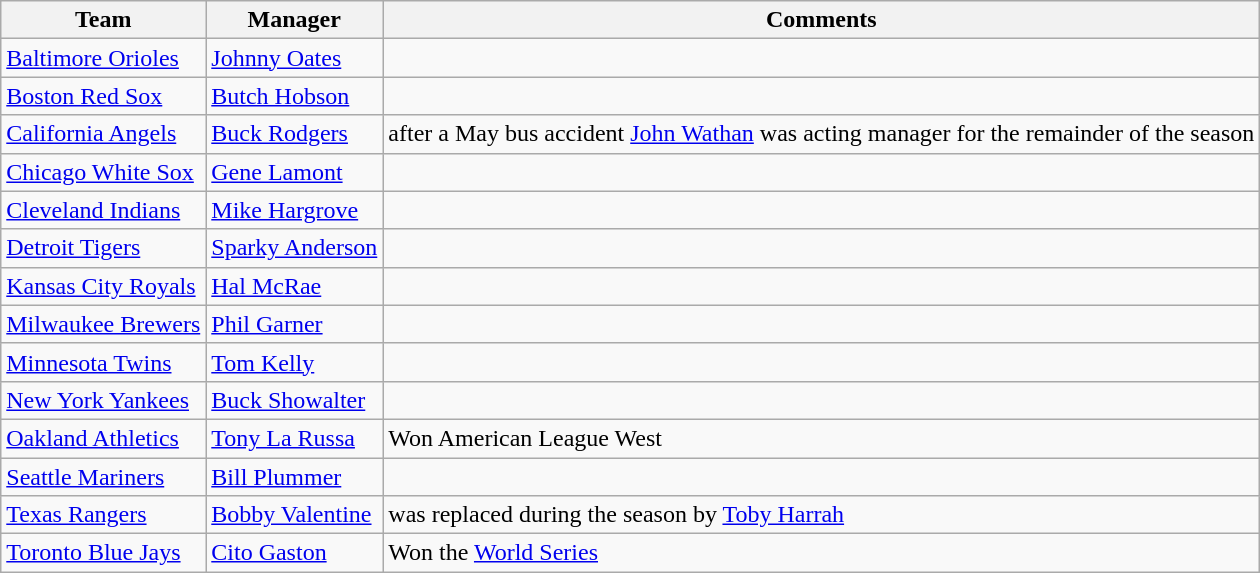<table class="wikitable">
<tr>
<th bgcolor="#DDDDFF">Team</th>
<th bgcolor="#DDDDFF">Manager</th>
<th bgcolor="#DDDDFF">Comments</th>
</tr>
<tr>
<td><a href='#'>Baltimore Orioles</a></td>
<td><a href='#'>Johnny Oates</a></td>
<td></td>
</tr>
<tr>
<td><a href='#'>Boston Red Sox</a></td>
<td><a href='#'>Butch Hobson</a></td>
<td></td>
</tr>
<tr>
<td><a href='#'>California Angels</a></td>
<td><a href='#'>Buck Rodgers</a></td>
<td>after a May bus accident <a href='#'>John Wathan</a> was acting manager for the remainder of the season</td>
</tr>
<tr>
<td><a href='#'>Chicago White Sox</a></td>
<td><a href='#'>Gene Lamont</a></td>
<td></td>
</tr>
<tr>
<td><a href='#'>Cleveland Indians</a></td>
<td><a href='#'>Mike Hargrove</a></td>
<td></td>
</tr>
<tr>
<td><a href='#'>Detroit Tigers</a></td>
<td><a href='#'>Sparky Anderson</a></td>
<td></td>
</tr>
<tr>
<td><a href='#'>Kansas City Royals</a></td>
<td><a href='#'>Hal McRae</a></td>
<td></td>
</tr>
<tr>
<td><a href='#'>Milwaukee Brewers</a></td>
<td><a href='#'>Phil Garner</a></td>
<td></td>
</tr>
<tr>
<td><a href='#'>Minnesota Twins</a></td>
<td><a href='#'>Tom Kelly</a></td>
<td></td>
</tr>
<tr>
<td><a href='#'>New York Yankees</a></td>
<td><a href='#'>Buck Showalter</a></td>
<td></td>
</tr>
<tr>
<td><a href='#'>Oakland Athletics</a></td>
<td><a href='#'>Tony La Russa</a></td>
<td>Won American League West</td>
</tr>
<tr>
<td><a href='#'>Seattle Mariners</a></td>
<td><a href='#'>Bill Plummer</a></td>
<td></td>
</tr>
<tr>
<td><a href='#'>Texas Rangers</a></td>
<td><a href='#'>Bobby Valentine</a></td>
<td>was replaced during the season by <a href='#'>Toby Harrah</a></td>
</tr>
<tr>
<td><a href='#'>Toronto Blue Jays</a></td>
<td><a href='#'>Cito Gaston</a></td>
<td>Won the <a href='#'>World Series</a></td>
</tr>
</table>
